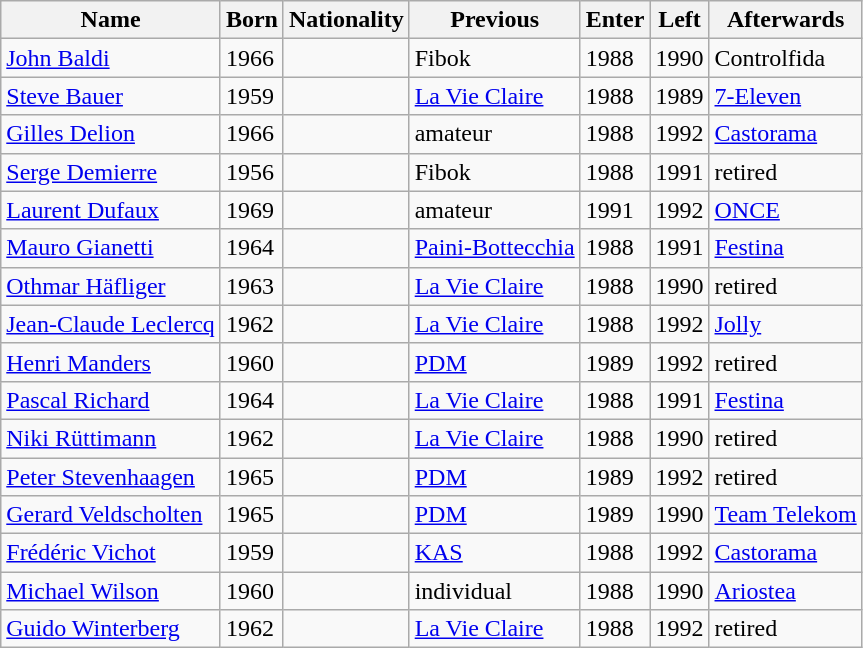<table class="wikitable sortable">
<tr>
<th>Name</th>
<th>Born</th>
<th>Nationality</th>
<th>Previous</th>
<th>Enter</th>
<th>Left</th>
<th>Afterwards</th>
</tr>
<tr>
<td><a href='#'>John Baldi</a></td>
<td>1966</td>
<td></td>
<td>Fibok</td>
<td>1988</td>
<td>1990</td>
<td>Controlfida</td>
</tr>
<tr>
<td><a href='#'>Steve Bauer</a></td>
<td>1959</td>
<td></td>
<td><a href='#'>La Vie Claire</a></td>
<td>1988</td>
<td>1989</td>
<td><a href='#'>7-Eleven</a></td>
</tr>
<tr>
<td><a href='#'>Gilles Delion</a></td>
<td>1966</td>
<td></td>
<td>amateur</td>
<td>1988</td>
<td>1992</td>
<td><a href='#'>Castorama</a></td>
</tr>
<tr>
<td><a href='#'>Serge Demierre</a></td>
<td>1956</td>
<td></td>
<td>Fibok</td>
<td>1988</td>
<td>1991</td>
<td>retired</td>
</tr>
<tr>
<td><a href='#'>Laurent Dufaux</a></td>
<td>1969</td>
<td></td>
<td>amateur</td>
<td>1991</td>
<td>1992</td>
<td><a href='#'>ONCE</a></td>
</tr>
<tr>
<td><a href='#'>Mauro Gianetti</a></td>
<td>1964</td>
<td></td>
<td><a href='#'>Paini-Bottecchia</a></td>
<td>1988</td>
<td>1991</td>
<td><a href='#'>Festina</a></td>
</tr>
<tr>
<td><a href='#'>Othmar Häfliger</a></td>
<td>1963</td>
<td></td>
<td><a href='#'>La Vie Claire</a></td>
<td>1988</td>
<td>1990</td>
<td>retired</td>
</tr>
<tr>
<td><a href='#'>Jean-Claude Leclercq</a></td>
<td>1962</td>
<td></td>
<td><a href='#'>La Vie Claire</a></td>
<td>1988</td>
<td>1992</td>
<td><a href='#'>Jolly</a></td>
</tr>
<tr>
<td><a href='#'>Henri Manders</a></td>
<td>1960</td>
<td></td>
<td><a href='#'>PDM</a></td>
<td>1989</td>
<td>1992</td>
<td>retired</td>
</tr>
<tr>
<td><a href='#'>Pascal Richard</a></td>
<td>1964</td>
<td></td>
<td><a href='#'>La Vie Claire</a></td>
<td>1988</td>
<td>1991</td>
<td><a href='#'>Festina</a></td>
</tr>
<tr>
<td><a href='#'>Niki Rüttimann</a></td>
<td>1962</td>
<td></td>
<td><a href='#'>La Vie Claire</a></td>
<td>1988</td>
<td>1990</td>
<td>retired</td>
</tr>
<tr>
<td><a href='#'>Peter Stevenhaagen</a></td>
<td>1965</td>
<td></td>
<td><a href='#'>PDM</a></td>
<td>1989</td>
<td>1992</td>
<td>retired</td>
</tr>
<tr>
<td><a href='#'>Gerard Veldscholten</a></td>
<td>1965</td>
<td></td>
<td><a href='#'>PDM</a></td>
<td>1989</td>
<td>1990</td>
<td><a href='#'>Team Telekom</a></td>
</tr>
<tr>
<td><a href='#'>Frédéric Vichot</a></td>
<td>1959</td>
<td></td>
<td><a href='#'>KAS</a></td>
<td>1988</td>
<td>1992</td>
<td><a href='#'>Castorama</a></td>
</tr>
<tr>
<td><a href='#'>Michael Wilson</a></td>
<td>1960</td>
<td></td>
<td>individual</td>
<td>1988</td>
<td>1990</td>
<td><a href='#'>Ariostea</a></td>
</tr>
<tr>
<td><a href='#'>Guido Winterberg</a></td>
<td>1962</td>
<td></td>
<td><a href='#'>La Vie Claire</a></td>
<td>1988</td>
<td>1992</td>
<td>retired</td>
</tr>
</table>
